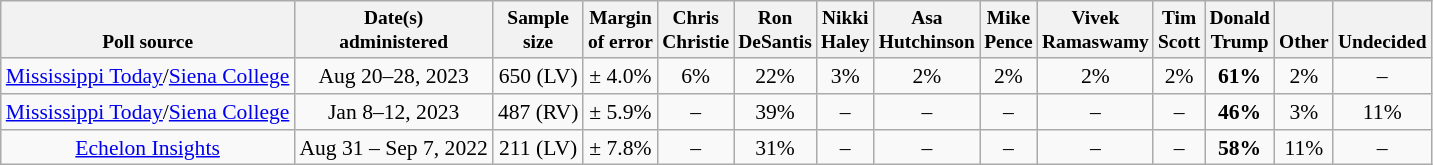<table class="wikitable mw-datatable" style="font-size:90%;text-align:center;">
<tr valign=bottom style="font-size:90%;">
<th>Poll source</th>
<th>Date(s)<br>administered</th>
<th>Sample<br>size</th>
<th>Margin<br>of error</th>
<th>Chris<br>Christie</th>
<th>Ron<br>DeSantis</th>
<th>Nikki<br>Haley</th>
<th>Asa<br>Hutchinson</th>
<th>Mike<br>Pence</th>
<th>Vivek<br>Ramaswamy</th>
<th>Tim<br>Scott</th>
<th>Donald<br>Trump</th>
<th>Other</th>
<th>Undecided</th>
</tr>
<tr>
<td><a href='#'>Mississippi Today</a>/<a href='#'>Siena College</a></td>
<td>Aug 20–28, 2023</td>
<td>650 (LV)</td>
<td>± 4.0%</td>
<td>6%</td>
<td>22%</td>
<td>3%</td>
<td>2%</td>
<td>2%</td>
<td>2%</td>
<td>2%</td>
<td><strong>61%</strong></td>
<td>2%</td>
<td>–</td>
</tr>
<tr>
<td><a href='#'>Mississippi Today</a>/<a href='#'>Siena College</a></td>
<td>Jan 8–12, 2023</td>
<td>487 (RV)</td>
<td>± 5.9%</td>
<td>–</td>
<td>39%</td>
<td>–</td>
<td>–</td>
<td>–</td>
<td>–</td>
<td>–</td>
<td><strong>46%</strong></td>
<td>3%</td>
<td>11%</td>
</tr>
<tr>
<td><a href='#'>Echelon Insights</a></td>
<td>Aug 31 – Sep 7, 2022</td>
<td>211 (LV)</td>
<td>± 7.8%</td>
<td>–</td>
<td>31%</td>
<td>–</td>
<td>–</td>
<td>–</td>
<td>–</td>
<td>–</td>
<td><strong>58%</strong></td>
<td>11%</td>
<td>–</td>
</tr>
</table>
